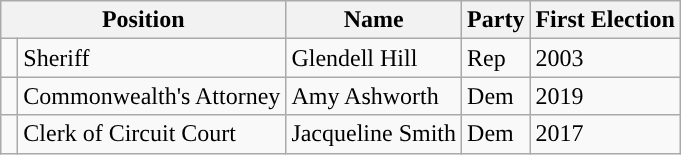<table class=wikitable>
<tr>
<th colspan=2 align=center valign=bottom>Position</th>
<th style="text-align:center;">Name</th>
<th valign=bottom>Party</th>
<th valign=bottom>First Election</th>
</tr>
<tr>
<td style="background-color:"> </td>
<td>Sheriff</td>
<td>Glendell Hill</td>
<td>Rep</td>
<td>2003</td>
</tr>
<tr>
<td style="background-color:"> </td>
<td>Commonwealth's Attorney</td>
<td>Amy Ashworth</td>
<td>Dem</td>
<td>2019</td>
</tr>
<tr>
<td style="background-color:"> </td>
<td>Clerk of Circuit Court</td>
<td>Jacqueline Smith</td>
<td>Dem</td>
<td>2017</td>
</tr>
</table>
